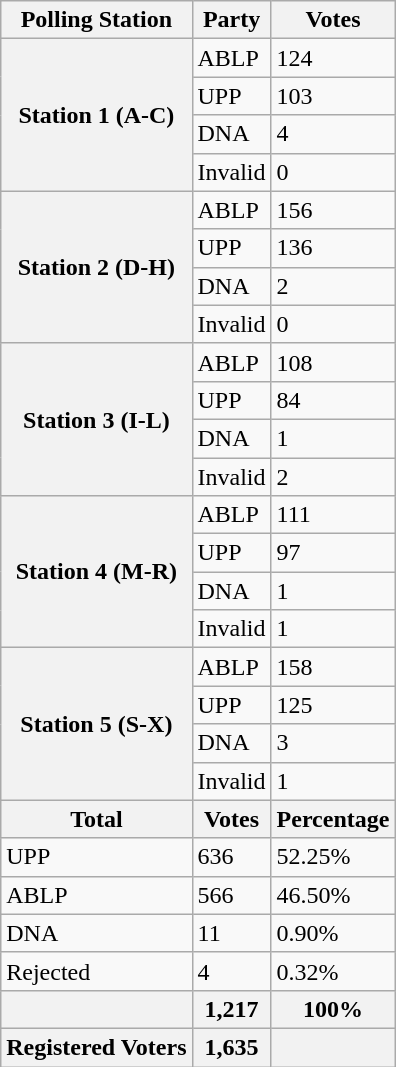<table class="wikitable">
<tr>
<th>Polling Station</th>
<th>Party</th>
<th>Votes</th>
</tr>
<tr>
<th rowspan="4">Station 1 (A-C)</th>
<td>ABLP</td>
<td>124</td>
</tr>
<tr>
<td>UPP</td>
<td>103</td>
</tr>
<tr>
<td>DNA</td>
<td>4</td>
</tr>
<tr>
<td>Invalid</td>
<td>0</td>
</tr>
<tr>
<th rowspan="4">Station 2 (D-H)</th>
<td>ABLP</td>
<td>156</td>
</tr>
<tr>
<td>UPP</td>
<td>136</td>
</tr>
<tr>
<td>DNA</td>
<td>2</td>
</tr>
<tr>
<td>Invalid</td>
<td>0</td>
</tr>
<tr>
<th rowspan="4">Station 3 (I-L)</th>
<td>ABLP</td>
<td>108</td>
</tr>
<tr>
<td>UPP</td>
<td>84</td>
</tr>
<tr>
<td>DNA</td>
<td>1</td>
</tr>
<tr>
<td>Invalid</td>
<td>2</td>
</tr>
<tr>
<th rowspan="4">Station 4 (M-R)</th>
<td>ABLP</td>
<td>111</td>
</tr>
<tr>
<td>UPP</td>
<td>97</td>
</tr>
<tr>
<td>DNA</td>
<td>1</td>
</tr>
<tr>
<td>Invalid</td>
<td>1</td>
</tr>
<tr>
<th rowspan="4">Station 5 (S-X)</th>
<td>ABLP</td>
<td>158</td>
</tr>
<tr>
<td>UPP</td>
<td>125</td>
</tr>
<tr>
<td>DNA</td>
<td>3</td>
</tr>
<tr>
<td>Invalid</td>
<td>1</td>
</tr>
<tr>
<th>Total</th>
<th>Votes</th>
<th>Percentage</th>
</tr>
<tr>
<td>UPP</td>
<td>636</td>
<td>52.25%</td>
</tr>
<tr>
<td>ABLP</td>
<td>566</td>
<td>46.50%</td>
</tr>
<tr>
<td>DNA</td>
<td>11</td>
<td>0.90%</td>
</tr>
<tr>
<td>Rejected</td>
<td>4</td>
<td>0.32%</td>
</tr>
<tr>
<th></th>
<th>1,217</th>
<th>100%</th>
</tr>
<tr>
<th>Registered Voters</th>
<th>1,635</th>
<th></th>
</tr>
</table>
